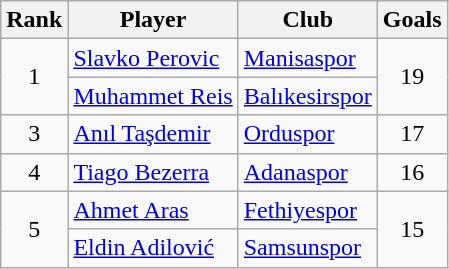<table class="wikitable" style="text-align: left;">
<tr>
<th>Rank</th>
<th>Player</th>
<th>Club</th>
<th>Goals</th>
</tr>
<tr>
<td rowspan=2 align=center>1</td>
<td> <a href='#'>Slavko Perovic</a></td>
<td><a href='#'>Manisaspor</a></td>
<td rowspan=2 align=center>19</td>
</tr>
<tr>
<td> <a href='#'>Muhammet Reis</a></td>
<td><a href='#'>Balıkesirspor</a></td>
</tr>
<tr>
<td rowspan=1 align=center>3</td>
<td> <a href='#'>Anıl Taşdemir</a></td>
<td><a href='#'>Orduspor</a></td>
<td rowspan=1 align=center>17</td>
</tr>
<tr>
<td rowspan=1 align=center>4</td>
<td> <a href='#'>Tiago Bezerra</a></td>
<td><a href='#'>Adanaspor</a></td>
<td rowspan=1 align=center>16</td>
</tr>
<tr>
<td rowspan=2 align=center>5</td>
<td> <a href='#'>Ahmet Aras</a></td>
<td><a href='#'>Fethiyespor</a></td>
<td rowspan=2 align=center>15</td>
</tr>
<tr>
<td> <a href='#'>Eldin Adilović</a></td>
<td><a href='#'>Samsunspor</a></td>
</tr>
</table>
